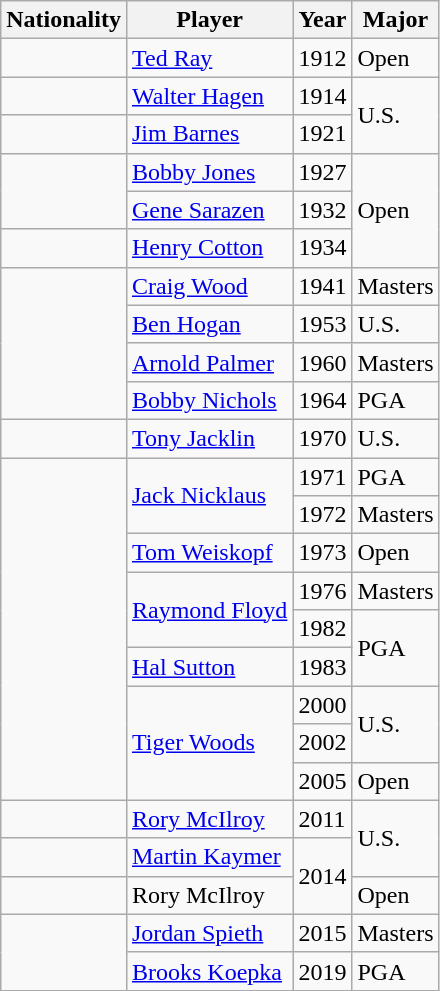<table class="sortable wikitable">
<tr>
<th>Nationality</th>
<th>Player</th>
<th>Year</th>
<th>Major</th>
</tr>
<tr>
<td></td>
<td><a href='#'>Ted Ray</a></td>
<td>1912</td>
<td>Open</td>
</tr>
<tr>
<td></td>
<td><a href='#'>Walter Hagen</a></td>
<td>1914</td>
<td rowspan=2>U.S.</td>
</tr>
<tr>
<td></td>
<td><a href='#'>Jim Barnes</a></td>
<td>1921</td>
</tr>
<tr>
<td rowspan=2></td>
<td><a href='#'>Bobby Jones</a></td>
<td>1927</td>
<td rowspan=3>Open</td>
</tr>
<tr>
<td><a href='#'>Gene Sarazen</a></td>
<td>1932</td>
</tr>
<tr>
<td></td>
<td><a href='#'>Henry Cotton</a></td>
<td>1934</td>
</tr>
<tr>
<td rowspan=4></td>
<td><a href='#'>Craig Wood</a></td>
<td>1941</td>
<td>Masters</td>
</tr>
<tr>
<td><a href='#'>Ben Hogan</a></td>
<td>1953</td>
<td>U.S.</td>
</tr>
<tr>
<td><a href='#'>Arnold Palmer</a></td>
<td>1960</td>
<td>Masters</td>
</tr>
<tr>
<td><a href='#'>Bobby Nichols</a></td>
<td>1964</td>
<td>PGA</td>
</tr>
<tr>
<td></td>
<td><a href='#'>Tony Jacklin</a></td>
<td>1970</td>
<td>U.S.</td>
</tr>
<tr>
<td rowspan=9></td>
<td rowspan=2><a href='#'>Jack Nicklaus</a></td>
<td>1971</td>
<td>PGA</td>
</tr>
<tr>
<td>1972</td>
<td>Masters</td>
</tr>
<tr>
<td><a href='#'>Tom Weiskopf</a></td>
<td>1973</td>
<td>Open</td>
</tr>
<tr>
<td rowspan=2><a href='#'>Raymond Floyd</a></td>
<td>1976</td>
<td>Masters</td>
</tr>
<tr>
<td>1982</td>
<td rowspan=2>PGA</td>
</tr>
<tr>
<td><a href='#'>Hal Sutton</a></td>
<td>1983</td>
</tr>
<tr>
<td rowspan=3><a href='#'>Tiger Woods</a></td>
<td>2000</td>
<td rowspan=2>U.S.</td>
</tr>
<tr>
<td>2002</td>
</tr>
<tr>
<td>2005</td>
<td>Open</td>
</tr>
<tr>
<td></td>
<td><a href='#'>Rory McIlroy</a></td>
<td>2011</td>
<td rowspan=2>U.S.</td>
</tr>
<tr>
<td></td>
<td><a href='#'>Martin Kaymer</a></td>
<td rowspan=2>2014</td>
</tr>
<tr>
<td></td>
<td>Rory McIlroy</td>
<td>Open</td>
</tr>
<tr>
<td rowspan=2></td>
<td><a href='#'>Jordan Spieth</a></td>
<td>2015</td>
<td>Masters</td>
</tr>
<tr>
<td><a href='#'>Brooks Koepka</a></td>
<td>2019</td>
<td>PGA</td>
</tr>
</table>
